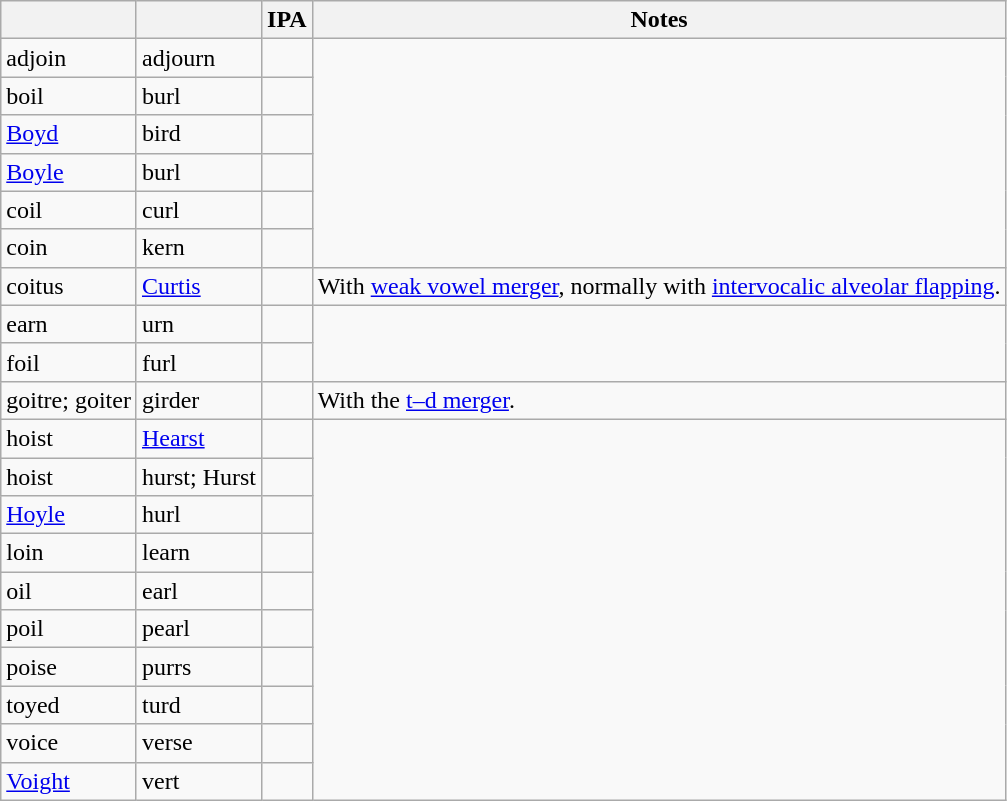<table class="wikitable sortable mw-collapsible mw-collapsed">
<tr>
<th></th>
<th></th>
<th>IPA</th>
<th>Notes</th>
</tr>
<tr>
<td>adjoin</td>
<td>adjourn</td>
<td></td>
</tr>
<tr>
<td>boil</td>
<td>burl</td>
<td></td>
</tr>
<tr>
<td><a href='#'>Boyd</a></td>
<td>bird</td>
<td></td>
</tr>
<tr>
<td><a href='#'>Boyle</a></td>
<td>burl</td>
<td></td>
</tr>
<tr>
<td>coil</td>
<td>curl</td>
<td></td>
</tr>
<tr>
<td>coin</td>
<td>kern</td>
<td></td>
</tr>
<tr>
<td>coitus</td>
<td><a href='#'>Curtis</a></td>
<td></td>
<td>With <a href='#'>weak vowel merger</a>, normally with <a href='#'>intervocalic alveolar flapping</a>.</td>
</tr>
<tr>
<td>earn</td>
<td>urn</td>
<td></td>
</tr>
<tr>
<td>foil</td>
<td>furl</td>
<td></td>
</tr>
<tr>
<td>goitre; goiter</td>
<td>girder</td>
<td></td>
<td>With the <a href='#'>t–d merger</a>.</td>
</tr>
<tr>
<td>hoist</td>
<td><a href='#'>Hearst</a></td>
<td></td>
</tr>
<tr>
<td>hoist</td>
<td>hurst; Hurst</td>
<td></td>
</tr>
<tr>
<td><a href='#'>Hoyle</a></td>
<td>hurl</td>
<td></td>
</tr>
<tr>
<td>loin</td>
<td>learn</td>
<td></td>
</tr>
<tr>
<td>oil</td>
<td>earl</td>
<td></td>
</tr>
<tr>
<td>poil</td>
<td>pearl</td>
<td></td>
</tr>
<tr>
<td>poise</td>
<td>purrs</td>
<td></td>
</tr>
<tr>
<td>toyed</td>
<td>turd</td>
<td></td>
</tr>
<tr>
<td>voice</td>
<td>verse</td>
<td></td>
</tr>
<tr>
<td><a href='#'>Voight</a></td>
<td>vert</td>
<td></td>
</tr>
</table>
